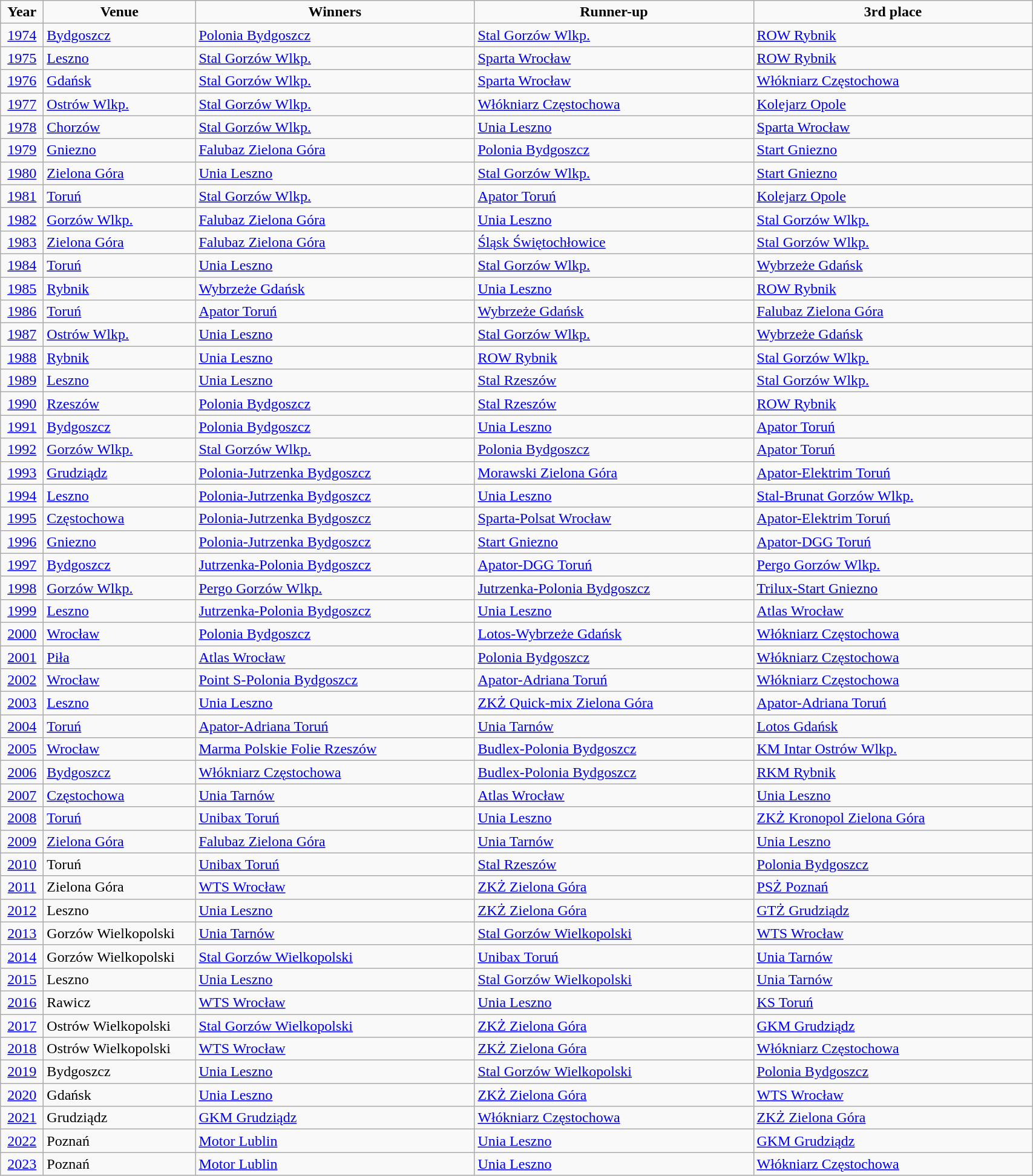<table class="wikitable">
<tr align=center>
<td width=40px  ><strong>Year</strong></td>
<td width=160px ><strong>Venue</strong></td>
<td width=300px ><strong>Winners</strong></td>
<td width=300px ><strong>Runner-up</strong></td>
<td width=300px ><strong>3rd place</strong></td>
</tr>
<tr>
<td align=center><a href='#'>1974</a></td>
<td><a href='#'>Bydgoszcz</a></td>
<td><a href='#'>Polonia Bydgoszcz</a></td>
<td><a href='#'>Stal Gorzów Wlkp.</a></td>
<td><a href='#'>ROW Rybnik</a></td>
</tr>
<tr>
<td align=center><a href='#'>1975</a></td>
<td><a href='#'>Leszno</a></td>
<td><a href='#'>Stal Gorzów Wlkp.</a></td>
<td><a href='#'>Sparta Wrocław</a></td>
<td><a href='#'>ROW Rybnik</a></td>
</tr>
<tr>
<td align=center><a href='#'>1976</a></td>
<td><a href='#'>Gdańsk</a></td>
<td><a href='#'>Stal Gorzów Wlkp.</a></td>
<td><a href='#'>Sparta Wrocław</a></td>
<td><a href='#'>Włókniarz Częstochowa</a></td>
</tr>
<tr>
<td align=center><a href='#'>1977</a></td>
<td><a href='#'>Ostrów Wlkp.</a></td>
<td><a href='#'>Stal Gorzów Wlkp.</a></td>
<td><a href='#'>Włókniarz Częstochowa</a></td>
<td><a href='#'>Kolejarz Opole</a></td>
</tr>
<tr>
<td align=center><a href='#'>1978</a></td>
<td><a href='#'>Chorzów</a></td>
<td><a href='#'>Stal Gorzów Wlkp.</a></td>
<td><a href='#'>Unia Leszno</a></td>
<td><a href='#'>Sparta Wrocław</a></td>
</tr>
<tr>
<td align=center><a href='#'>1979</a></td>
<td><a href='#'>Gniezno</a></td>
<td><a href='#'>Falubaz Zielona Góra</a></td>
<td><a href='#'>Polonia Bydgoszcz</a></td>
<td><a href='#'>Start Gniezno</a></td>
</tr>
<tr>
<td align=center><a href='#'>1980</a></td>
<td><a href='#'>Zielona Góra</a></td>
<td><a href='#'>Unia Leszno</a></td>
<td><a href='#'>Stal Gorzów Wlkp.</a></td>
<td><a href='#'>Start Gniezno</a></td>
</tr>
<tr>
<td align=center><a href='#'>1981</a></td>
<td><a href='#'>Toruń</a></td>
<td><a href='#'>Stal Gorzów Wlkp.</a></td>
<td><a href='#'>Apator Toruń</a></td>
<td><a href='#'>Kolejarz Opole</a></td>
</tr>
<tr>
<td align=center><a href='#'>1982</a></td>
<td><a href='#'>Gorzów Wlkp.</a></td>
<td><a href='#'>Falubaz Zielona Góra</a></td>
<td><a href='#'>Unia Leszno</a></td>
<td><a href='#'>Stal Gorzów Wlkp.</a></td>
</tr>
<tr>
<td align=center><a href='#'>1983</a></td>
<td><a href='#'>Zielona Góra</a></td>
<td><a href='#'>Falubaz Zielona Góra</a></td>
<td><a href='#'>Śląsk Świętochłowice</a></td>
<td><a href='#'>Stal Gorzów Wlkp.</a></td>
</tr>
<tr>
<td align=center><a href='#'>1984</a></td>
<td><a href='#'>Toruń</a></td>
<td><a href='#'>Unia Leszno</a></td>
<td><a href='#'>Stal Gorzów Wlkp.</a></td>
<td><a href='#'>Wybrzeże Gdańsk</a></td>
</tr>
<tr>
<td align=center><a href='#'>1985</a></td>
<td><a href='#'>Rybnik</a></td>
<td><a href='#'>Wybrzeże Gdańsk</a></td>
<td><a href='#'>Unia Leszno</a></td>
<td><a href='#'>ROW Rybnik</a></td>
</tr>
<tr>
<td align=center><a href='#'>1986</a></td>
<td><a href='#'>Toruń</a></td>
<td><a href='#'>Apator Toruń</a></td>
<td><a href='#'>Wybrzeże Gdańsk</a></td>
<td><a href='#'>Falubaz Zielona Góra</a></td>
</tr>
<tr>
<td align=center><a href='#'>1987</a></td>
<td><a href='#'>Ostrów Wlkp.</a></td>
<td><a href='#'>Unia Leszno</a></td>
<td><a href='#'>Stal Gorzów Wlkp.</a></td>
<td><a href='#'>Wybrzeże Gdańsk</a></td>
</tr>
<tr>
<td align=center><a href='#'>1988</a></td>
<td><a href='#'>Rybnik</a></td>
<td><a href='#'>Unia Leszno</a></td>
<td><a href='#'>ROW Rybnik</a></td>
<td><a href='#'>Stal Gorzów Wlkp.</a></td>
</tr>
<tr>
<td align=center><a href='#'>1989</a></td>
<td><a href='#'>Leszno</a></td>
<td><a href='#'>Unia Leszno</a></td>
<td><a href='#'>Stal Rzeszów</a></td>
<td><a href='#'>Stal Gorzów Wlkp.</a></td>
</tr>
<tr>
<td align=center><a href='#'>1990</a></td>
<td><a href='#'>Rzeszów</a></td>
<td><a href='#'>Polonia Bydgoszcz</a></td>
<td><a href='#'>Stal Rzeszów</a></td>
<td><a href='#'>ROW Rybnik</a></td>
</tr>
<tr>
<td align=center><a href='#'>1991</a></td>
<td><a href='#'>Bydgoszcz</a></td>
<td><a href='#'>Polonia Bydgoszcz</a></td>
<td><a href='#'>Unia Leszno</a></td>
<td><a href='#'>Apator Toruń</a></td>
</tr>
<tr>
<td align=center><a href='#'>1992</a></td>
<td><a href='#'>Gorzów Wlkp.</a></td>
<td><a href='#'>Stal Gorzów Wlkp.</a></td>
<td><a href='#'>Polonia Bydgoszcz</a></td>
<td><a href='#'>Apator Toruń</a></td>
</tr>
<tr>
<td align=center><a href='#'>1993</a></td>
<td><a href='#'>Grudziądz</a></td>
<td><a href='#'>Polonia-Jutrzenka Bydgoszcz</a></td>
<td><a href='#'>Morawski Zielona Góra</a></td>
<td><a href='#'>Apator-Elektrim Toruń</a></td>
</tr>
<tr>
<td align=center><a href='#'>1994</a></td>
<td><a href='#'>Leszno</a></td>
<td><a href='#'>Polonia-Jutrzenka Bydgoszcz</a></td>
<td><a href='#'>Unia Leszno</a></td>
<td><a href='#'>Stal-Brunat Gorzów Wlkp.</a></td>
</tr>
<tr>
<td align=center><a href='#'>1995</a></td>
<td><a href='#'>Częstochowa</a></td>
<td><a href='#'>Polonia-Jutrzenka Bydgoszcz</a></td>
<td><a href='#'>Sparta-Polsat Wrocław</a></td>
<td><a href='#'>Apator-Elektrim Toruń</a></td>
</tr>
<tr>
<td align=center><a href='#'>1996</a></td>
<td><a href='#'>Gniezno</a></td>
<td><a href='#'>Polonia-Jutrzenka Bydgoszcz</a></td>
<td><a href='#'>Start Gniezno</a></td>
<td><a href='#'>Apator-DGG Toruń</a></td>
</tr>
<tr>
<td align=center><a href='#'>1997</a></td>
<td><a href='#'>Bydgoszcz</a></td>
<td><a href='#'>Jutrzenka-Polonia Bydgoszcz</a></td>
<td><a href='#'>Apator-DGG Toruń</a></td>
<td><a href='#'>Pergo Gorzów Wlkp.</a></td>
</tr>
<tr>
<td align=center><a href='#'>1998</a></td>
<td><a href='#'>Gorzów Wlkp.</a></td>
<td><a href='#'>Pergo Gorzów Wlkp.</a></td>
<td><a href='#'>Jutrzenka-Polonia Bydgoszcz</a></td>
<td><a href='#'>Trilux-Start Gniezno</a></td>
</tr>
<tr>
<td align=center><a href='#'>1999</a></td>
<td><a href='#'>Leszno</a></td>
<td><a href='#'>Jutrzenka-Polonia Bydgoszcz</a></td>
<td><a href='#'>Unia Leszno</a></td>
<td><a href='#'>Atlas Wrocław</a></td>
</tr>
<tr>
<td align=center><a href='#'>2000</a></td>
<td><a href='#'>Wrocław</a></td>
<td><a href='#'>Polonia Bydgoszcz</a></td>
<td><a href='#'>Lotos-Wybrzeże Gdańsk</a></td>
<td><a href='#'>Włókniarz Częstochowa</a></td>
</tr>
<tr>
<td align=center><a href='#'>2001</a></td>
<td><a href='#'>Piła</a></td>
<td><a href='#'>Atlas Wrocław</a></td>
<td><a href='#'>Polonia Bydgoszcz</a></td>
<td><a href='#'>Włókniarz Częstochowa</a></td>
</tr>
<tr>
<td align=center><a href='#'>2002</a></td>
<td><a href='#'>Wrocław</a></td>
<td><a href='#'>Point S-Polonia Bydgoszcz</a></td>
<td><a href='#'>Apator-Adriana Toruń</a></td>
<td><a href='#'>Włókniarz Częstochowa</a></td>
</tr>
<tr>
<td align=center><a href='#'>2003</a></td>
<td><a href='#'>Leszno</a></td>
<td><a href='#'>Unia Leszno</a></td>
<td><a href='#'>ZKŻ Quick-mix Zielona Góra</a></td>
<td><a href='#'>Apator-Adriana Toruń</a></td>
</tr>
<tr>
<td align=center><a href='#'>2004</a></td>
<td><a href='#'>Toruń</a></td>
<td><a href='#'>Apator-Adriana Toruń</a></td>
<td><a href='#'>Unia Tarnów</a></td>
<td><a href='#'>Lotos Gdańsk</a></td>
</tr>
<tr>
<td align=center><a href='#'>2005</a></td>
<td><a href='#'>Wrocław</a></td>
<td><a href='#'>Marma Polskie Folie Rzeszów</a></td>
<td><a href='#'>Budlex-Polonia Bydgoszcz</a></td>
<td><a href='#'>KM Intar Ostrów Wlkp.</a></td>
</tr>
<tr>
<td align=center><a href='#'>2006</a></td>
<td><a href='#'>Bydgoszcz</a></td>
<td><a href='#'>Włókniarz Częstochowa</a></td>
<td><a href='#'>Budlex-Polonia Bydgoszcz</a></td>
<td><a href='#'>RKM Rybnik</a></td>
</tr>
<tr>
<td align=center><a href='#'>2007</a></td>
<td><a href='#'>Częstochowa</a></td>
<td><a href='#'>Unia Tarnów</a></td>
<td><a href='#'>Atlas Wrocław</a></td>
<td><a href='#'>Unia Leszno</a></td>
</tr>
<tr>
<td align=center><a href='#'>2008</a></td>
<td><a href='#'>Toruń</a></td>
<td><a href='#'>Unibax Toruń</a></td>
<td><a href='#'>Unia Leszno</a></td>
<td><a href='#'>ZKŻ Kronopol Zielona Góra</a></td>
</tr>
<tr>
<td align=center><a href='#'>2009</a></td>
<td><a href='#'>Zielona Góra</a></td>
<td><a href='#'>Falubaz Zielona Góra</a></td>
<td><a href='#'>Unia Tarnów</a></td>
<td><a href='#'>Unia Leszno</a></td>
</tr>
<tr>
<td align=center><a href='#'>2010</a></td>
<td>Toruń</td>
<td><a href='#'>Unibax Toruń</a></td>
<td><a href='#'>Stal Rzeszów</a></td>
<td><a href='#'>Polonia Bydgoszcz</a></td>
</tr>
<tr>
<td align=center><a href='#'>2011</a></td>
<td>Zielona Góra</td>
<td><a href='#'>WTS Wrocław</a></td>
<td><a href='#'>ZKŻ Zielona Góra</a></td>
<td><a href='#'>PSŻ Poznań</a></td>
</tr>
<tr>
<td align=center><a href='#'>2012</a></td>
<td>Leszno</td>
<td><a href='#'>Unia Leszno</a></td>
<td><a href='#'>ZKŻ Zielona Góra</a></td>
<td><a href='#'>GTŻ Grudziądz</a></td>
</tr>
<tr>
<td align=center><a href='#'>2013</a></td>
<td>Gorzów Wielkopolski</td>
<td><a href='#'>Unia Tarnów</a></td>
<td><a href='#'>Stal Gorzów Wielkopolski</a></td>
<td><a href='#'>WTS Wrocław</a></td>
</tr>
<tr>
<td align=center><a href='#'>2014</a></td>
<td>Gorzów Wielkopolski</td>
<td><a href='#'>Stal Gorzów Wielkopolski</a></td>
<td><a href='#'>Unibax Toruń</a></td>
<td><a href='#'>Unia Tarnów</a></td>
</tr>
<tr>
<td align=center><a href='#'>2015</a></td>
<td>Leszno</td>
<td><a href='#'>Unia Leszno</a></td>
<td><a href='#'>Stal Gorzów Wielkopolski</a></td>
<td><a href='#'>Unia Tarnów</a></td>
</tr>
<tr>
<td align=center><a href='#'>2016</a></td>
<td>Rawicz</td>
<td><a href='#'>WTS Wrocław</a></td>
<td><a href='#'>Unia Leszno</a></td>
<td><a href='#'>KS Toruń</a></td>
</tr>
<tr>
<td align=center><a href='#'>2017</a></td>
<td>Ostrów Wielkopolski</td>
<td><a href='#'>Stal Gorzów Wielkopolski</a></td>
<td><a href='#'>ZKŻ Zielona Góra</a></td>
<td><a href='#'>GKM Grudziądz</a></td>
</tr>
<tr>
<td align=center><a href='#'>2018</a></td>
<td>Ostrów Wielkopolski</td>
<td><a href='#'>WTS Wrocław</a></td>
<td><a href='#'>ZKŻ Zielona Góra</a></td>
<td><a href='#'>Włókniarz Częstochowa</a></td>
</tr>
<tr>
<td align=center><a href='#'>2019</a></td>
<td>Bydgoszcz</td>
<td><a href='#'>Unia Leszno</a></td>
<td><a href='#'>Stal Gorzów Wielkopolski</a></td>
<td><a href='#'>Polonia Bydgoszcz</a></td>
</tr>
<tr>
<td align=center><a href='#'>2020</a></td>
<td>Gdańsk</td>
<td><a href='#'>Unia Leszno</a></td>
<td><a href='#'>ZKŻ Zielona Góra</a></td>
<td><a href='#'>WTS Wrocław</a></td>
</tr>
<tr>
<td align=center><a href='#'>2021</a></td>
<td>Grudziądz</td>
<td><a href='#'>GKM Grudziądz</a></td>
<td><a href='#'>Włókniarz Częstochowa</a></td>
<td><a href='#'>ZKŻ Zielona Góra</a></td>
</tr>
<tr>
<td align=center><a href='#'>2022</a></td>
<td>Poznań</td>
<td><a href='#'>Motor Lublin</a></td>
<td><a href='#'>Unia Leszno</a></td>
<td><a href='#'>GKM Grudziądz</a></td>
</tr>
<tr>
<td align=center><a href='#'>2023</a></td>
<td>Poznań</td>
<td><a href='#'>Motor Lublin</a></td>
<td><a href='#'>Unia Leszno</a></td>
<td><a href='#'>Włókniarz Częstochowa</a></td>
</tr>
</table>
